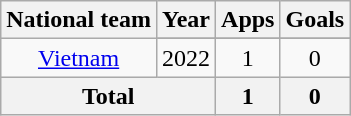<table class="wikitable" style="text-align: center;">
<tr>
<th>National team</th>
<th>Year</th>
<th>Apps</th>
<th>Goals</th>
</tr>
<tr>
<td rowspan="2"><a href='#'>Vietnam</a></td>
</tr>
<tr>
<td>2022</td>
<td>1</td>
<td>0</td>
</tr>
<tr>
<th colspan="2">Total</th>
<th>1</th>
<th>0</th>
</tr>
</table>
